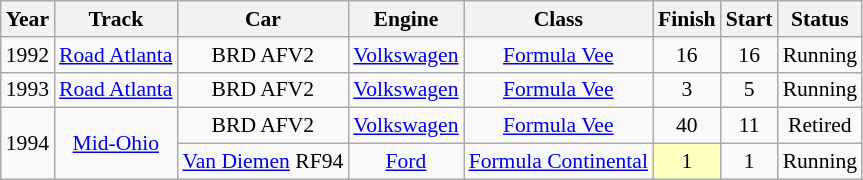<table class="wikitable" style="text-align:center; font-size:90%">
<tr>
<th>Year</th>
<th>Track</th>
<th>Car</th>
<th>Engine</th>
<th>Class</th>
<th>Finish</th>
<th>Start</th>
<th>Status</th>
</tr>
<tr>
<td>1992</td>
<td><a href='#'>Road Atlanta</a></td>
<td>BRD AFV2</td>
<td><a href='#'>Volkswagen</a></td>
<td><a href='#'>Formula Vee</a></td>
<td>16</td>
<td>16</td>
<td>Running</td>
</tr>
<tr>
<td>1993</td>
<td><a href='#'>Road Atlanta</a></td>
<td>BRD AFV2</td>
<td><a href='#'>Volkswagen</a></td>
<td><a href='#'>Formula Vee</a></td>
<td>3</td>
<td>5</td>
<td>Running</td>
</tr>
<tr>
<td rowspan=2>1994</td>
<td rowspan=2><a href='#'>Mid-Ohio</a></td>
<td>BRD AFV2</td>
<td><a href='#'>Volkswagen</a></td>
<td><a href='#'>Formula Vee</a></td>
<td>40</td>
<td>11</td>
<td>Retired</td>
</tr>
<tr>
<td><a href='#'>Van Diemen</a> RF94</td>
<td><a href='#'>Ford</a></td>
<td><a href='#'>Formula Continental</a></td>
<td style="background:#FFFFBF;">1</td>
<td>1</td>
<td>Running</td>
</tr>
</table>
